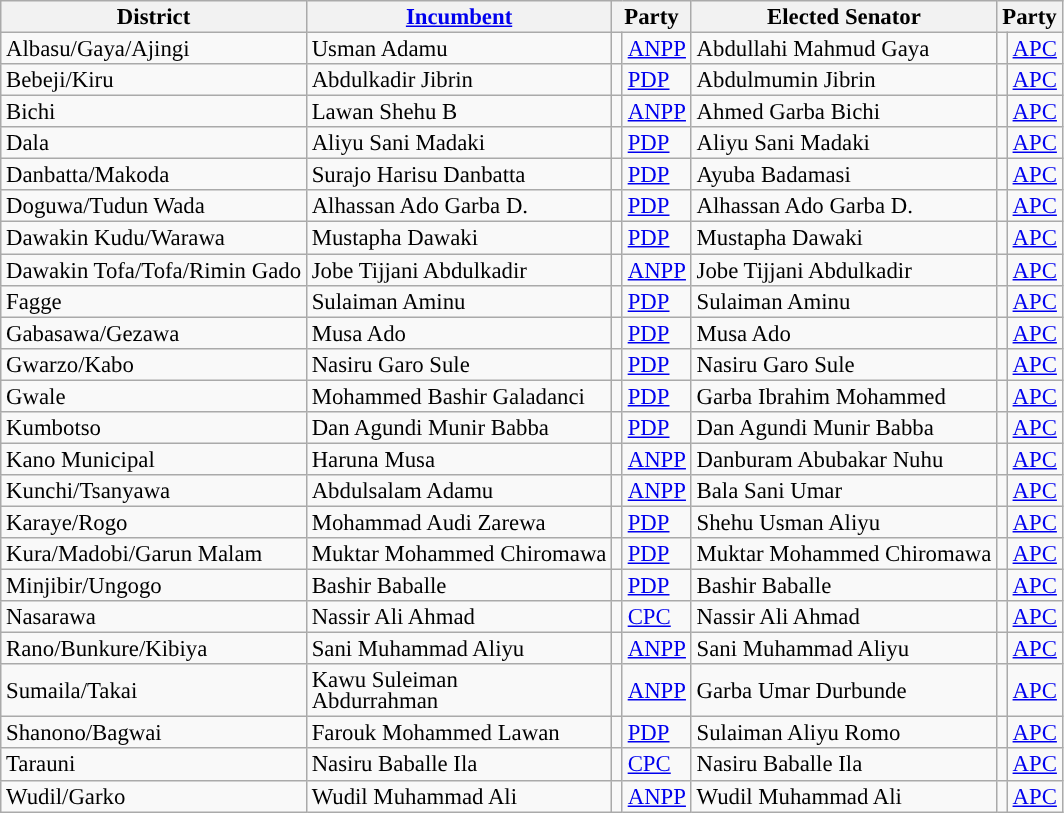<table class="sortable wikitable" style="font-size:95%;line-height:14px;">
<tr>
<th class="unsortable">District</th>
<th class="unsortable"><a href='#'>Incumbent</a></th>
<th colspan="2">Party</th>
<th class="unsortable">Elected Senator</th>
<th colspan="2">Party</th>
</tr>
<tr>
<td>Albasu/Gaya/Ajingi</td>
<td>Usman Adamu</td>
<td style="background:"></td>
<td><a href='#'>ANPP</a></td>
<td>Abdullahi Mahmud Gaya</td>
<td style="background:"></td>
<td><a href='#'>APC</a></td>
</tr>
<tr>
<td>Bebeji/Kiru</td>
<td>Abdulkadir Jibrin</td>
<td style="background:"></td>
<td><a href='#'>PDP</a></td>
<td>Abdulmumin Jibrin</td>
<td style="background:"></td>
<td><a href='#'>APC</a></td>
</tr>
<tr>
<td>Bichi</td>
<td>Lawan Shehu B</td>
<td style="background:"></td>
<td><a href='#'>ANPP</a></td>
<td>Ahmed Garba Bichi</td>
<td style="background:"></td>
<td><a href='#'>APC</a></td>
</tr>
<tr>
<td>Dala</td>
<td>Aliyu Sani Madaki</td>
<td style="background:"></td>
<td><a href='#'>PDP</a></td>
<td>Aliyu Sani Madaki</td>
<td style="background:"></td>
<td><a href='#'>APC</a></td>
</tr>
<tr>
<td>Danbatta/Makoda</td>
<td>Surajo Harisu Danbatta</td>
<td style="background:"></td>
<td><a href='#'>PDP</a></td>
<td>Ayuba Badamasi</td>
<td style="background:"></td>
<td><a href='#'>APC</a></td>
</tr>
<tr>
<td>Doguwa/Tudun Wada</td>
<td>Alhassan Ado Garba D.</td>
<td style="background:"></td>
<td><a href='#'>PDP</a></td>
<td>Alhassan Ado Garba D.</td>
<td style="background:"></td>
<td><a href='#'>APC</a></td>
</tr>
<tr>
<td>Dawakin Kudu/Warawa</td>
<td>Mustapha Dawaki</td>
<td style="background:"></td>
<td><a href='#'>PDP</a></td>
<td>Mustapha Dawaki</td>
<td style="background:"></td>
<td><a href='#'>APC</a></td>
</tr>
<tr>
<td>Dawakin Tofa/Tofa/Rimin Gado</td>
<td>Jobe Tijjani Abdulkadir</td>
<td style="background:"></td>
<td><a href='#'>ANPP</a></td>
<td>Jobe Tijjani Abdulkadir</td>
<td style="background:"></td>
<td><a href='#'>APC</a></td>
</tr>
<tr>
<td>Fagge</td>
<td>Sulaiman Aminu</td>
<td style="background:"></td>
<td><a href='#'>PDP</a></td>
<td>Sulaiman Aminu</td>
<td style="background:"></td>
<td><a href='#'>APC</a></td>
</tr>
<tr>
<td>Gabasawa/Gezawa</td>
<td>Musa Ado</td>
<td style="background:"></td>
<td><a href='#'>PDP</a></td>
<td>Musa Ado</td>
<td style="background:"></td>
<td><a href='#'>APC</a></td>
</tr>
<tr>
<td>Gwarzo/Kabo</td>
<td>Nasiru Garo Sule</td>
<td style="background:"></td>
<td><a href='#'>PDP</a></td>
<td>Nasiru Garo Sule</td>
<td style="background:"></td>
<td><a href='#'>APC</a></td>
</tr>
<tr>
<td>Gwale</td>
<td>Mohammed Bashir Galadanci</td>
<td style="background:"></td>
<td><a href='#'>PDP</a></td>
<td>Garba Ibrahim Mohammed</td>
<td style="background:"></td>
<td><a href='#'>APC</a></td>
</tr>
<tr>
<td>Kumbotso</td>
<td>Dan Agundi Munir Babba</td>
<td style="background:"></td>
<td><a href='#'>PDP</a></td>
<td>Dan Agundi Munir Babba</td>
<td style="background:"></td>
<td><a href='#'>APC</a></td>
</tr>
<tr>
<td>Kano Municipal</td>
<td>Haruna Musa</td>
<td style="background:"></td>
<td><a href='#'>ANPP</a></td>
<td>Danburam Abubakar Nuhu</td>
<td style="background:"></td>
<td><a href='#'>APC</a></td>
</tr>
<tr>
<td>Kunchi/Tsanyawa</td>
<td>Abdulsalam Adamu</td>
<td style="background:"></td>
<td><a href='#'>ANPP</a></td>
<td>Bala Sani Umar</td>
<td style="background:"></td>
<td><a href='#'>APC</a></td>
</tr>
<tr>
<td>Karaye/Rogo</td>
<td>Mohammad Audi Zarewa</td>
<td style="background:"></td>
<td><a href='#'>PDP</a></td>
<td>Shehu Usman Aliyu</td>
<td style="background:"></td>
<td><a href='#'>APC</a></td>
</tr>
<tr>
<td>Kura/Madobi/Garun Malam</td>
<td>Muktar Mohammed Chiromawa</td>
<td style="background:"></td>
<td><a href='#'>PDP</a></td>
<td>Muktar Mohammed Chiromawa</td>
<td style="background:"></td>
<td><a href='#'>APC</a></td>
</tr>
<tr>
<td>Minjibir/Ungogo</td>
<td>Bashir Baballe</td>
<td style="background:"></td>
<td><a href='#'>PDP</a></td>
<td>Bashir Baballe</td>
<td style="background:"></td>
<td><a href='#'>APC</a></td>
</tr>
<tr>
<td>Nasarawa</td>
<td>Nassir Ali Ahmad</td>
<td style="background:"></td>
<td><a href='#'>CPC</a></td>
<td>Nassir Ali Ahmad</td>
<td style="background:"></td>
<td><a href='#'>APC</a></td>
</tr>
<tr>
<td>Rano/Bunkure/Kibiya</td>
<td>Sani Muhammad Aliyu</td>
<td style="background:"></td>
<td><a href='#'>ANPP</a></td>
<td>Sani Muhammad Aliyu</td>
<td style="background:"></td>
<td><a href='#'>APC</a></td>
</tr>
<tr>
<td>Sumaila/Takai</td>
<td>Kawu Suleiman<br>Abdurrahman</td>
<td style="background:"></td>
<td><a href='#'>ANPP</a></td>
<td>Garba Umar Durbunde</td>
<td style="background:"></td>
<td><a href='#'>APC</a></td>
</tr>
<tr>
<td>Shanono/Bagwai</td>
<td>Farouk Mohammed Lawan</td>
<td style="background:"></td>
<td><a href='#'>PDP</a></td>
<td>Sulaiman Aliyu Romo</td>
<td style="background:"></td>
<td><a href='#'>APC</a></td>
</tr>
<tr>
<td>Tarauni</td>
<td>Nasiru Baballe Ila</td>
<td style="background:"></td>
<td><a href='#'>CPC</a></td>
<td>Nasiru Baballe Ila</td>
<td style="background:"></td>
<td><a href='#'>APC</a></td>
</tr>
<tr>
<td>Wudil/Garko</td>
<td>Wudil Muhammad Ali</td>
<td style="background:"></td>
<td><a href='#'>ANPP</a></td>
<td>Wudil Muhammad Ali</td>
<td style="background:"></td>
<td><a href='#'>APC</a></td>
</tr>
</table>
